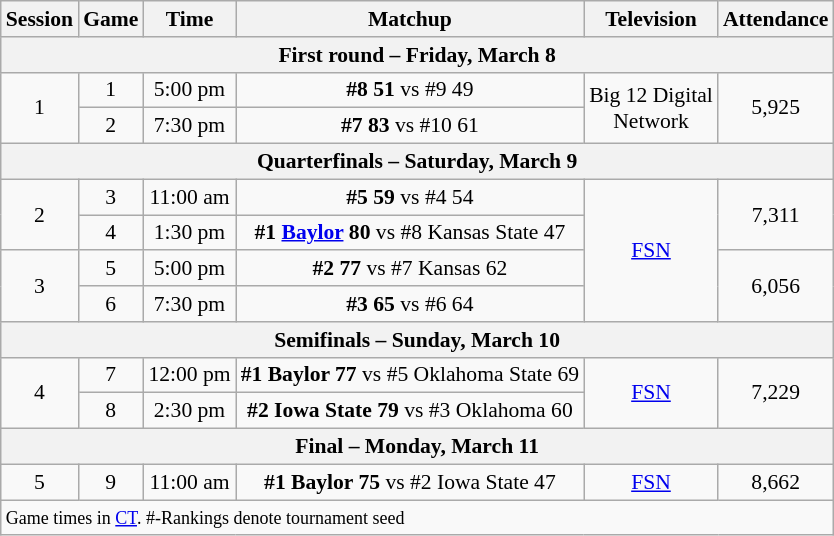<table class="wikitable" style="white-space:nowrap; font-size:90%;text-align:center">
<tr>
<th>Session</th>
<th>Game</th>
<th>Time</th>
<th>Matchup</th>
<th>Television</th>
<th>Attendance</th>
</tr>
<tr>
<th colspan=6>First round – Friday, March 8</th>
</tr>
<tr>
<td rowspan=2>1</td>
<td>1</td>
<td>5:00 pm</td>
<td><strong>#8  51</strong> vs #9  49</td>
<td rowspan=2>Big 12 Digital<br>Network</td>
<td rowspan=2>5,925</td>
</tr>
<tr>
<td>2</td>
<td>7:30 pm</td>
<td><strong>#7  83</strong> vs #10  61</td>
</tr>
<tr>
<th colspan=6>Quarterfinals – Saturday, March 9</th>
</tr>
<tr>
<td rowspan=2>2</td>
<td>3</td>
<td>11:00 am</td>
<td><strong>#5  59</strong> vs #4  54</td>
<td rowspan=4><a href='#'>FSN</a></td>
<td rowspan=2>7,311</td>
</tr>
<tr>
<td>4</td>
<td>1:30 pm</td>
<td><strong>#1 <a href='#'>Baylor</a> 80</strong> vs #8 Kansas State 47</td>
</tr>
<tr>
<td rowspan=2>3</td>
<td>5</td>
<td>5:00 pm</td>
<td><strong>#2  77</strong> vs #7 Kansas 62</td>
<td rowspan=2>6,056</td>
</tr>
<tr>
<td>6</td>
<td>7:30 pm</td>
<td><strong>#3  65</strong> vs #6  64</td>
</tr>
<tr>
<th colspan=6>Semifinals – Sunday, March 10</th>
</tr>
<tr>
<td rowspan=2>4</td>
<td>7</td>
<td>12:00 pm</td>
<td><strong>#1 Baylor 77</strong> vs #5 Oklahoma State 69</td>
<td rowspan=2><a href='#'>FSN</a></td>
<td rowspan=2>7,229</td>
</tr>
<tr>
<td>8</td>
<td>2:30 pm</td>
<td><strong>#2 Iowa State 79</strong> vs #3 Oklahoma 60</td>
</tr>
<tr>
<th colspan=6>Final – Monday, March 11</th>
</tr>
<tr>
<td>5</td>
<td>9</td>
<td>11:00 am</td>
<td><strong>#1 Baylor 75</strong> vs #2 Iowa State 47</td>
<td><a href='#'>FSN</a></td>
<td>8,662</td>
</tr>
<tr align=left>
<td colspan=6><small>Game times in <a href='#'>CT</a>. #-Rankings denote tournament seed</small></td>
</tr>
</table>
